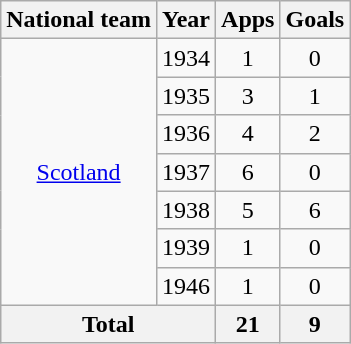<table class=wikitable style="text-align:center">
<tr>
<th>National team</th>
<th>Year</th>
<th>Apps</th>
<th>Goals</th>
</tr>
<tr>
<td rowspan="7"><a href='#'>Scotland</a></td>
<td>1934</td>
<td>1</td>
<td>0</td>
</tr>
<tr>
<td>1935</td>
<td>3</td>
<td>1</td>
</tr>
<tr>
<td>1936</td>
<td>4</td>
<td>2</td>
</tr>
<tr>
<td>1937</td>
<td>6</td>
<td>0</td>
</tr>
<tr>
<td>1938</td>
<td>5</td>
<td>6</td>
</tr>
<tr>
<td>1939</td>
<td>1</td>
<td>0</td>
</tr>
<tr>
<td>1946</td>
<td>1</td>
<td>0</td>
</tr>
<tr>
<th colspan="2">Total</th>
<th>21</th>
<th>9</th>
</tr>
</table>
